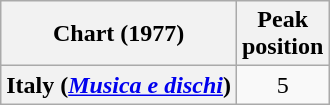<table class="wikitable plainrowheaders" style="text-align:center">
<tr>
<th scope="col">Chart (1977)</th>
<th scope="col">Peak<br>position</th>
</tr>
<tr>
<th scope="row">Italy (<em><a href='#'>Musica e dischi</a></em>)</th>
<td>5</td>
</tr>
</table>
